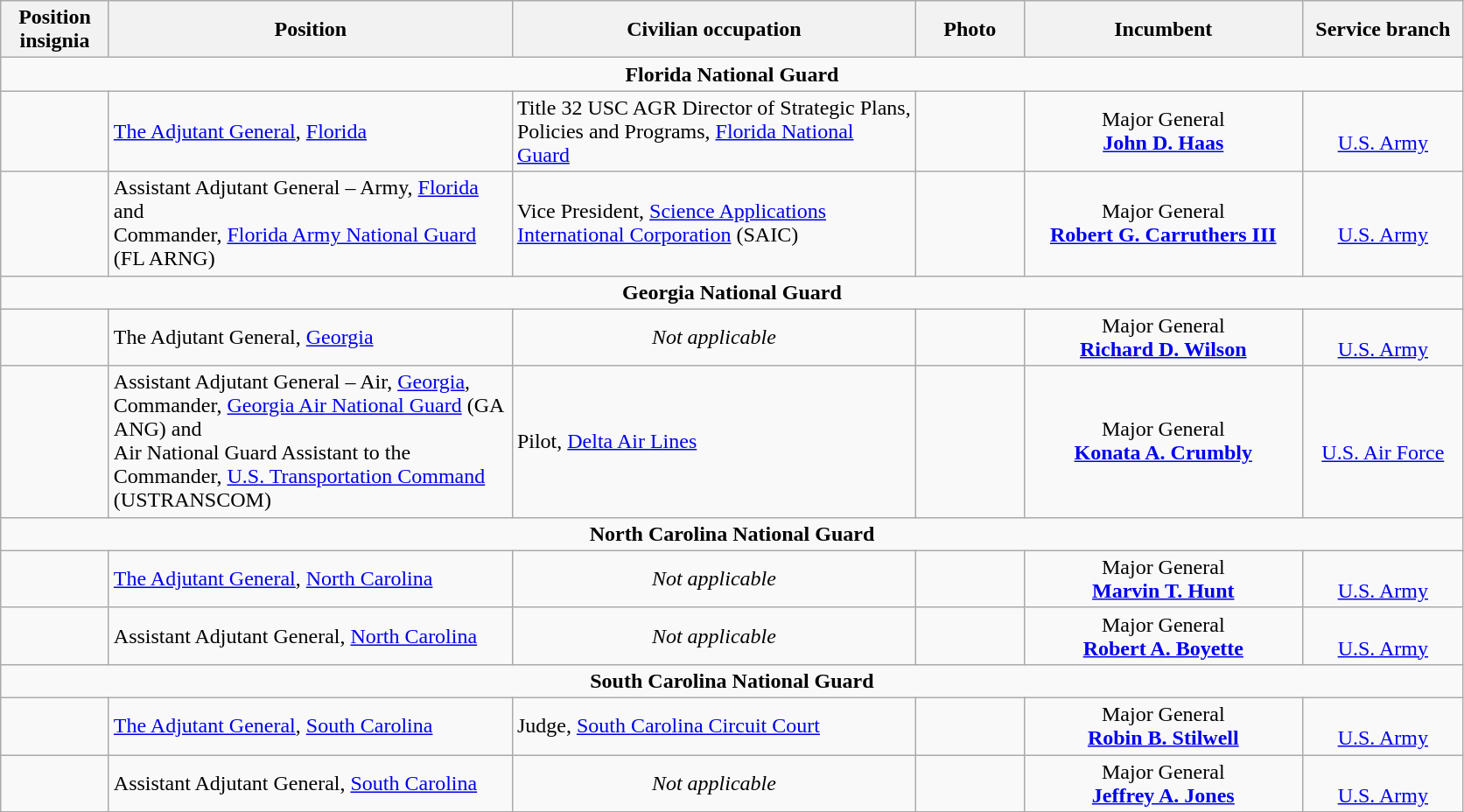<table class="wikitable">
<tr>
<th width="75" style="text-align:center">Position insignia</th>
<th width="300" style="text-align:center">Position</th>
<th width="300" style="text-align:center">Civilian occupation</th>
<th width="75" style="text-align:center">Photo</th>
<th width="205" style="text-align:center">Incumbent</th>
<th width="115" style="text-align:center">Service branch</th>
</tr>
<tr>
<td colspan="6" style="text-align:center"><strong>Florida National Guard</strong></td>
</tr>
<tr>
<td></td>
<td><a href='#'>The Adjutant General</a>, <a href='#'>Florida</a></td>
<td>Title 32 USC AGR Director of Strategic Plans, Policies and Programs, <a href='#'>Florida National Guard</a></td>
<td></td>
<td style="text-align:center">Major General<br><strong><a href='#'>John D. Haas</a></strong></td>
<td style="text-align:center"><br><a href='#'>U.S. Army</a></td>
</tr>
<tr>
<td></td>
<td>Assistant Adjutant General – Army, <a href='#'>Florida</a> and<br>Commander, <a href='#'>Florida Army National Guard</a> (FL ARNG)</td>
<td>Vice President, <a href='#'>Science Applications International Corporation</a> (SAIC)</td>
<td></td>
<td style="text-align:center">Major General<br><strong><a href='#'>Robert G. Carruthers III</a></strong></td>
<td style="text-align:center"><br><a href='#'>U.S. Army</a></td>
</tr>
<tr>
<td colspan="6" style="text-align:center"><strong>Georgia National Guard</strong></td>
</tr>
<tr>
<td></td>
<td>The Adjutant General, <a href='#'>Georgia</a></td>
<td style="text-align:center"><em>Not applicable</em></td>
<td></td>
<td style="text-align:center">Major General<br><strong><a href='#'>Richard D. Wilson</a></strong></td>
<td style="text-align:center"><br><a href='#'>U.S. Army</a></td>
</tr>
<tr>
<td> </td>
<td>Assistant Adjutant General – Air, <a href='#'>Georgia</a>,<br>Commander, <a href='#'>Georgia Air National Guard</a> (GA ANG) and<br>Air National Guard Assistant to the Commander, <a href='#'>U.S. Transportation Command</a> (USTRANSCOM)</td>
<td>Pilot, <a href='#'>Delta Air Lines</a></td>
<td></td>
<td style="text-align:center">Major General<br><strong><a href='#'>Konata A. Crumbly</a></strong></td>
<td style="text-align:center"><br><a href='#'>U.S. Air Force</a></td>
</tr>
<tr>
<td colspan="6" style="text-align:center"><strong>North Carolina National Guard</strong></td>
</tr>
<tr>
<td></td>
<td><a href='#'>The Adjutant General</a>, <a href='#'>North Carolina</a></td>
<td style="text-align:center"><em>Not applicable</em></td>
<td></td>
<td style="text-align:center">Major General<br><strong><a href='#'>Marvin T. Hunt</a></strong></td>
<td style="text-align:center"><br><a href='#'>U.S. Army</a></td>
</tr>
<tr>
<td></td>
<td>Assistant Adjutant General, <a href='#'>North Carolina</a></td>
<td style="text-align:center"><em>Not applicable</em></td>
<td></td>
<td style="text-align:center">Major General<br><strong><a href='#'>Robert A. Boyette</a></strong></td>
<td style="text-align:center"><br><a href='#'>U.S. Army</a></td>
</tr>
<tr>
<td colspan="6" style="text-align:center"><strong>South Carolina National Guard</strong></td>
</tr>
<tr>
<td></td>
<td><a href='#'>The Adjutant General</a>, <a href='#'>South Carolina</a></td>
<td>Judge, <a href='#'>South Carolina Circuit Court</a></td>
<td></td>
<td style="text-align:center">Major General<br><strong><a href='#'>Robin B. Stilwell</a></strong></td>
<td style="text-align:center"><br><a href='#'>U.S. Army</a></td>
</tr>
<tr>
<td></td>
<td>Assistant Adjutant General, <a href='#'>South Carolina</a></td>
<td style="text-align:center"><em>Not applicable</em></td>
<td></td>
<td style="text-align:center">Major General<br><strong><a href='#'>Jeffrey A. Jones</a></strong></td>
<td style="text-align:center"><br><a href='#'>U.S. Army</a></td>
</tr>
</table>
